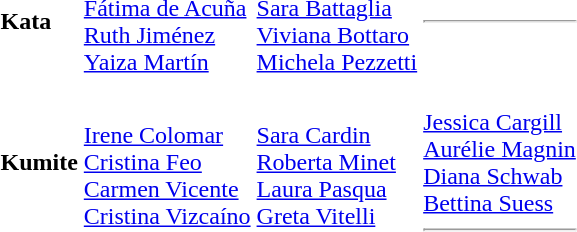<table>
<tr>
<td><strong>Kata</strong></td>
<td><br><a href='#'>Fátima de Acuña</a><br><a href='#'>Ruth Jiménez</a><br><a href='#'>Yaiza Martín</a></td>
<td><br><a href='#'>Sara Battaglia</a><br><a href='#'>Viviana Bottaro</a><br><a href='#'>Michela Pezzetti</a></td>
<td><hr></td>
</tr>
<tr>
<td><strong>Kumite</strong></td>
<td><br><a href='#'>Irene Colomar</a><br><a href='#'>Cristina Feo</a><br><a href='#'>Carmen Vicente</a><br><a href='#'>Cristina Vizcaíno</a></td>
<td><br><a href='#'>Sara Cardin</a><br><a href='#'>Roberta Minet</a><br><a href='#'>Laura Pasqua</a><br><a href='#'>Greta Vitelli</a></td>
<td><br><a href='#'>Jessica Cargill</a><br><a href='#'>Aurélie Magnin</a><br><a href='#'>Diana Schwab</a><br><a href='#'>Bettina Suess</a><hr></td>
</tr>
</table>
